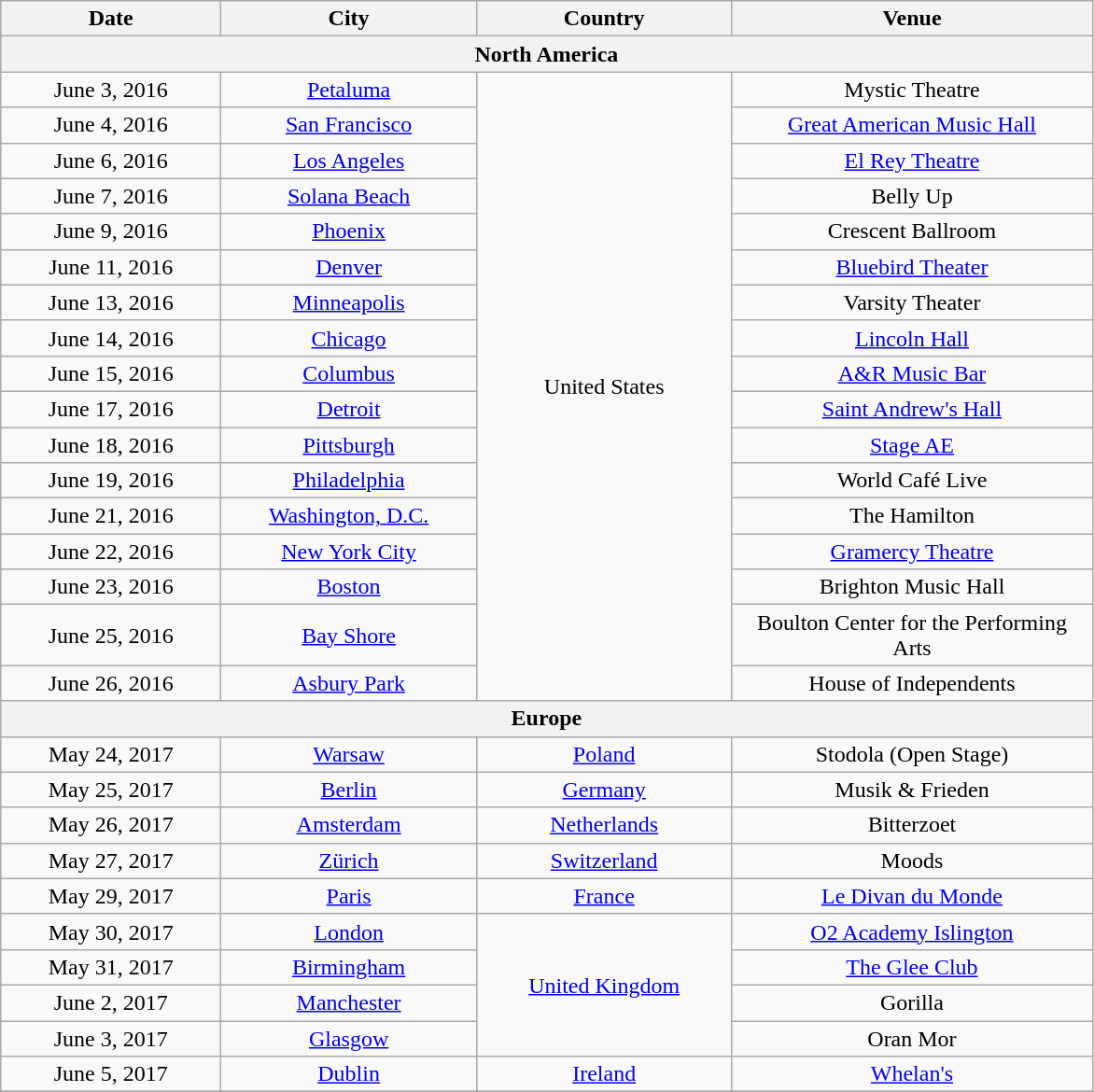<table class="wikitable" style="text-align:center;">
<tr>
<th style="width:150px;">Date</th>
<th style="width:175px;">City</th>
<th style="width:175px;">Country</th>
<th style="width:250px;">Venue</th>
</tr>
<tr>
<th colspan="4"><strong>North America</strong></th>
</tr>
<tr>
<td>June 3, 2016</td>
<td><a href='#'>Petaluma</a></td>
<td rowspan="17">United States</td>
<td>Mystic Theatre</td>
</tr>
<tr>
<td>June 4, 2016</td>
<td><a href='#'>San Francisco</a></td>
<td><a href='#'>Great American Music Hall</a></td>
</tr>
<tr>
<td>June 6, 2016</td>
<td><a href='#'>Los Angeles</a></td>
<td><a href='#'>El Rey Theatre</a></td>
</tr>
<tr>
<td>June 7, 2016</td>
<td><a href='#'>Solana Beach</a></td>
<td>Belly Up</td>
</tr>
<tr>
<td>June 9, 2016</td>
<td><a href='#'>Phoenix</a></td>
<td>Crescent Ballroom</td>
</tr>
<tr>
<td>June 11, 2016</td>
<td><a href='#'>Denver</a></td>
<td><a href='#'>Bluebird Theater</a></td>
</tr>
<tr>
<td>June 13, 2016</td>
<td><a href='#'>Minneapolis</a></td>
<td>Varsity Theater</td>
</tr>
<tr>
<td>June 14, 2016</td>
<td><a href='#'>Chicago</a></td>
<td><a href='#'>Lincoln Hall</a></td>
</tr>
<tr>
<td>June 15, 2016</td>
<td><a href='#'>Columbus</a></td>
<td><a href='#'>A&R Music Bar</a></td>
</tr>
<tr>
<td>June 17, 2016</td>
<td><a href='#'>Detroit</a></td>
<td><a href='#'>Saint Andrew's Hall</a></td>
</tr>
<tr>
<td>June 18, 2016</td>
<td><a href='#'>Pittsburgh</a></td>
<td><a href='#'>Stage AE</a></td>
</tr>
<tr>
<td>June 19, 2016</td>
<td><a href='#'>Philadelphia</a></td>
<td>World Café Live</td>
</tr>
<tr>
<td>June 21, 2016</td>
<td><a href='#'>Washington, D.C.</a></td>
<td>The Hamilton</td>
</tr>
<tr>
<td>June 22, 2016</td>
<td><a href='#'>New York City</a></td>
<td><a href='#'>Gramercy Theatre</a></td>
</tr>
<tr>
<td>June 23, 2016</td>
<td><a href='#'>Boston</a></td>
<td>Brighton Music Hall</td>
</tr>
<tr>
<td>June 25, 2016</td>
<td><a href='#'>Bay Shore</a></td>
<td>Boulton Center for the Performing Arts</td>
</tr>
<tr>
<td>June 26, 2016</td>
<td><a href='#'>Asbury Park</a></td>
<td>House of Independents</td>
</tr>
<tr>
<th colspan="4"><strong>Europe</strong></th>
</tr>
<tr>
<td>May 24, 2017</td>
<td><a href='#'>Warsaw</a></td>
<td><a href='#'>Poland</a></td>
<td>Stodola (Open Stage)</td>
</tr>
<tr>
<td>May 25, 2017</td>
<td><a href='#'>Berlin</a></td>
<td><a href='#'>Germany</a></td>
<td>Musik & Frieden</td>
</tr>
<tr>
<td>May 26, 2017</td>
<td><a href='#'>Amsterdam</a></td>
<td><a href='#'>Netherlands</a></td>
<td>Bitterzoet</td>
</tr>
<tr>
<td>May 27, 2017</td>
<td><a href='#'>Zürich</a></td>
<td><a href='#'>Switzerland</a></td>
<td>Moods</td>
</tr>
<tr>
<td>May 29, 2017</td>
<td><a href='#'>Paris</a></td>
<td><a href='#'>France</a></td>
<td><a href='#'>Le Divan du Monde</a></td>
</tr>
<tr>
<td>May 30, 2017</td>
<td><a href='#'>London</a></td>
<td rowspan="4"><a href='#'>United Kingdom</a></td>
<td><a href='#'>O2 Academy Islington</a></td>
</tr>
<tr>
<td>May 31, 2017</td>
<td><a href='#'>Birmingham</a></td>
<td><a href='#'>The Glee Club</a></td>
</tr>
<tr>
<td>June 2, 2017</td>
<td><a href='#'>Manchester</a></td>
<td>Gorilla</td>
</tr>
<tr>
<td>June 3, 2017</td>
<td><a href='#'>Glasgow</a></td>
<td>Oran Mor</td>
</tr>
<tr>
<td>June 5, 2017</td>
<td><a href='#'>Dublin</a></td>
<td><a href='#'>Ireland</a></td>
<td><a href='#'>Whelan's</a></td>
</tr>
<tr>
</tr>
</table>
